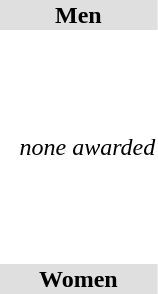<table>
<tr style="background:#dfdfdf;">
<td colspan="4" style="text-align:center;"><strong>Men</strong></td>
</tr>
<tr>
<td><br></td>
<td></td>
<td></td>
<td></td>
</tr>
<tr>
<td><br></td>
<td></td>
<td></td>
<td><br></td>
</tr>
<tr>
<td><br></td>
<td></td>
<td></td>
<td></td>
</tr>
<tr>
<td><br></td>
<td></td>
<td><br></td>
<td><em>none awarded</em></td>
</tr>
<tr>
<td><br></td>
<td></td>
<td></td>
<td></td>
</tr>
<tr>
<td><br></td>
<td></td>
<td></td>
<td></td>
</tr>
<tr>
<td><br></td>
<td></td>
<td></td>
<td></td>
</tr>
<tr style="background:#dfdfdf;">
<td colspan="4" style="text-align:center;"><strong>Women</strong></td>
</tr>
<tr>
<td><br></td>
<td></td>
<td></td>
<td></td>
</tr>
<tr>
<td><br></td>
<td></td>
<td></td>
<td></td>
</tr>
<tr>
<td><br></td>
<td></td>
<td></td>
<td></td>
</tr>
<tr>
<td><br></td>
<td></td>
<td></td>
<td><br></td>
</tr>
<tr>
<td><br></td>
<td></td>
<td></td>
<td></td>
</tr>
</table>
